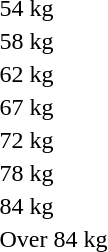<table>
<tr>
<td>54 kg</td>
<td></td>
<td></td>
<td><br></td>
</tr>
<tr>
<td>58 kg</td>
<td></td>
<td></td>
<td><br></td>
</tr>
<tr>
<td>62 kg</td>
<td></td>
<td></td>
<td><br></td>
</tr>
<tr>
<td>67 kg</td>
<td></td>
<td></td>
<td><br></td>
</tr>
<tr>
<td>72 kg</td>
<td></td>
<td></td>
<td><br></td>
</tr>
<tr>
<td>78 kg</td>
<td></td>
<td></td>
<td><br></td>
</tr>
<tr>
<td>84 kg</td>
<td></td>
<td></td>
<td><br></td>
</tr>
<tr>
<td>Over 84 kg</td>
<td></td>
<td></td>
<td><br></td>
</tr>
</table>
